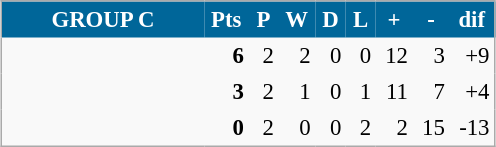<table align=center cellpadding="3" cellspacing="0" style="background: #f9f9f9; border: 1px #aaa solid; border-collapse: collapse; font-size: 95%;" width=330>
<tr bgcolor=#006699 style="color:white;">
<th width=34%>GROUP C</th>
<th width=5%>Pts</th>
<th width=5%>P</th>
<th width=5%>W</th>
<th width=5%>D</th>
<th width=5%>L</th>
<th width=5%>+</th>
<th width=5%>-</th>
<th width=5%>dif</th>
</tr>
<tr align=right>
<td align=left></td>
<td><strong>6</strong></td>
<td>2</td>
<td>2</td>
<td>0</td>
<td>0</td>
<td>12</td>
<td>3</td>
<td>+9</td>
</tr>
<tr align=right>
<td align=left></td>
<td><strong>3</strong></td>
<td>2</td>
<td>1</td>
<td>0</td>
<td>1</td>
<td>11</td>
<td>7</td>
<td>+4</td>
</tr>
<tr align=right>
<td align=left></td>
<td><strong>0</strong></td>
<td>2</td>
<td>0</td>
<td>0</td>
<td>2</td>
<td>2</td>
<td>15</td>
<td>-13</td>
</tr>
</table>
